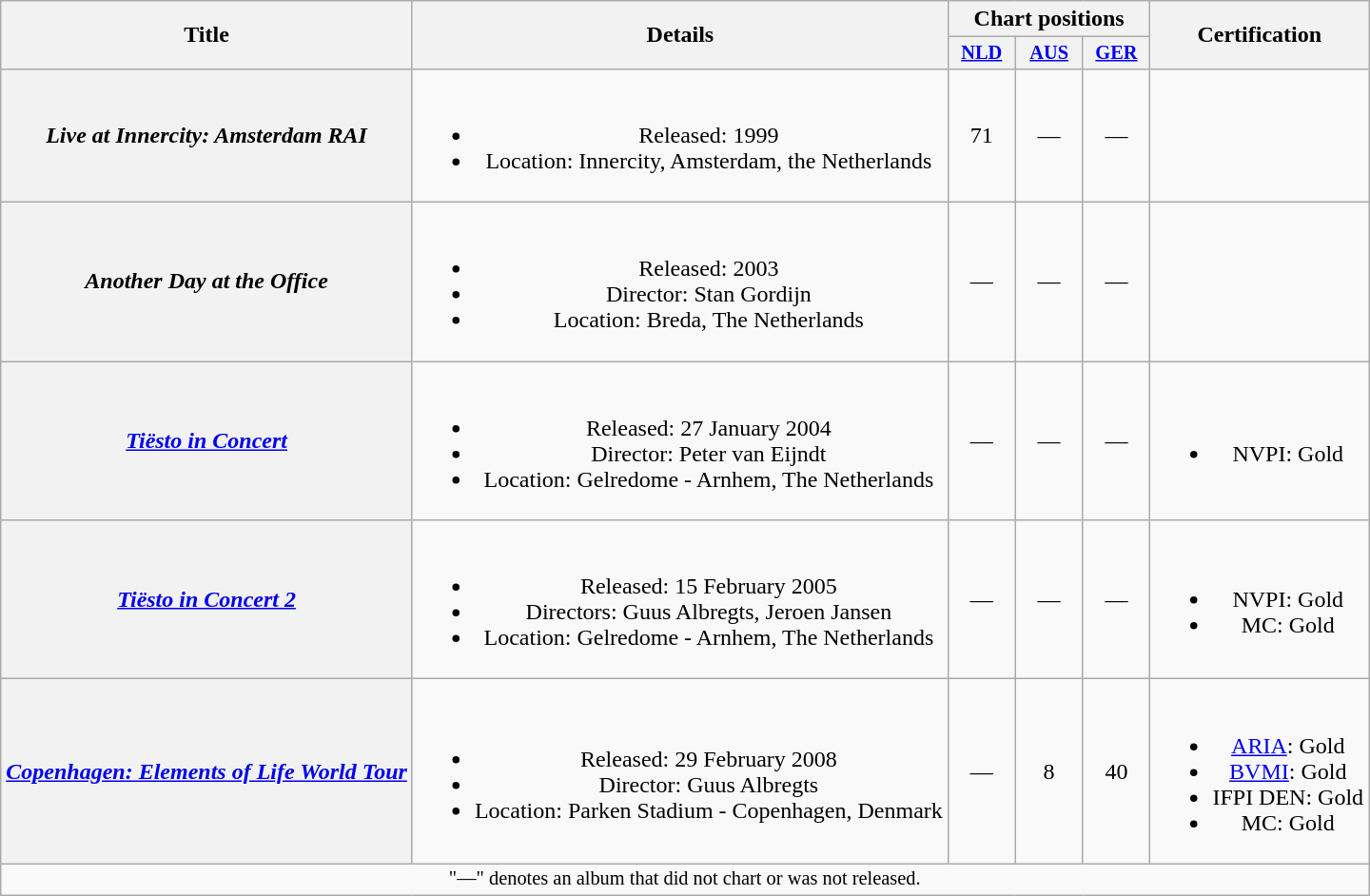<table class="wikitable plainrowheaders" style="text-align:center;">
<tr>
<th scope="col" rowspan="2">Title</th>
<th scope="col" rowspan="2">Details</th>
<th scope="col" colspan="3">Chart positions</th>
<th scope="col" rowspan="2">Certification</th>
</tr>
<tr>
<th scope="col" style="width:3em;font-size:85%;"><a href='#'>NLD</a><br></th>
<th scope="col" style="width:3em;font-size:85%;"><a href='#'>AUS</a><br></th>
<th scope="col" style="width:3em;font-size:85%;"><a href='#'>GER</a><br></th>
</tr>
<tr>
<th scope="row"><em>Live at Innercity: Amsterdam RAI</em></th>
<td><br><ul><li>Released: 1999</li><li>Location: Innercity, Amsterdam, the Netherlands</li></ul></td>
<td>71</td>
<td>—</td>
<td>—</td>
<td></td>
</tr>
<tr>
<th scope="row"><em>Another Day at the Office</em></th>
<td><br><ul><li>Released: 2003</li><li>Director: Stan Gordijn</li><li>Location: Breda, The Netherlands</li></ul></td>
<td>—</td>
<td>—</td>
<td>—</td>
<td></td>
</tr>
<tr>
<th scope="row"><em><a href='#'>Tiësto in Concert</a></em></th>
<td><br><ul><li>Released: 27 January 2004</li><li>Director: Peter van Eijndt</li><li>Location: Gelredome - Arnhem, The Netherlands</li></ul></td>
<td>—</td>
<td>—</td>
<td>—</td>
<td><br><ul><li>NVPI: Gold</li></ul></td>
</tr>
<tr>
<th scope="row"><em><a href='#'>Tiësto in Concert 2</a></em></th>
<td><br><ul><li>Released: 15 February 2005</li><li>Directors: Guus Albregts, Jeroen Jansen</li><li>Location: Gelredome - Arnhem, The Netherlands</li></ul></td>
<td>—</td>
<td>—</td>
<td>—</td>
<td><br><ul><li>NVPI: Gold</li><li>MC: Gold</li></ul></td>
</tr>
<tr>
<th scope="row"><em><a href='#'>Copenhagen: Elements of Life World Tour</a></em></th>
<td><br><ul><li>Released: 29 February 2008</li><li>Director: Guus Albregts</li><li>Location: Parken Stadium - Copenhagen, Denmark</li></ul></td>
<td>—</td>
<td>8</td>
<td>40</td>
<td><br><ul><li><a href='#'>ARIA</a>: Gold</li><li><a href='#'>BVMI</a>: Gold</li><li>IFPI DEN: Gold</li><li>MC: Gold</li></ul></td>
</tr>
<tr>
<td colspan="6" style="font-size:85%">"—" denotes an album that did not chart or was not released.</td>
</tr>
</table>
